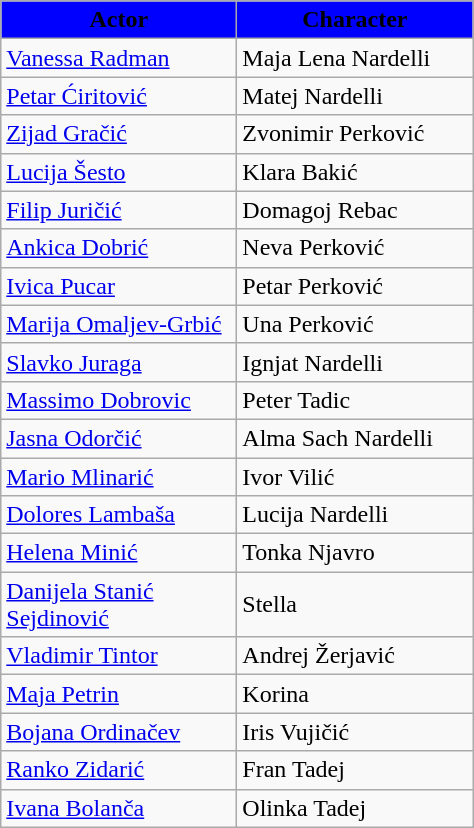<table class="wikitable">
<tr>
<th width="150" style="background: #0000FF">Actor</th>
<th width="150" style="background: #0000FF">Character</th>
</tr>
<tr>
<td><a href='#'>Vanessa Radman</a></td>
<td>Maja Lena Nardelli</td>
</tr>
<tr>
<td><a href='#'>Petar Ćiritović</a></td>
<td>Matej Nardelli</td>
</tr>
<tr>
<td><a href='#'>Zijad Gračić</a></td>
<td>Zvonimir Perković</td>
</tr>
<tr>
<td><a href='#'>Lucija Šesto</a></td>
<td>Klara Bakić</td>
</tr>
<tr>
<td><a href='#'>Filip Juričić</a></td>
<td>Domagoj Rebac</td>
</tr>
<tr>
<td><a href='#'>Ankica Dobrić</a></td>
<td>Neva Perković</td>
</tr>
<tr>
<td><a href='#'>Ivica Pucar</a></td>
<td>Petar Perković</td>
</tr>
<tr>
<td><a href='#'>Marija Omaljev-Grbić</a></td>
<td>Una Perković</td>
</tr>
<tr>
<td><a href='#'>Slavko Juraga</a></td>
<td>Ignjat Nardelli</td>
</tr>
<tr>
<td><a href='#'>Massimo Dobrovic</a></td>
<td>Peter Tadic</td>
</tr>
<tr>
<td><a href='#'>Jasna Odorčić</a></td>
<td>Alma Sach Nardelli</td>
</tr>
<tr>
<td><a href='#'>Mario Mlinarić</a></td>
<td>Ivor Vilić</td>
</tr>
<tr>
<td><a href='#'>Dolores Lambaša</a></td>
<td>Lucija Nardelli</td>
</tr>
<tr>
<td><a href='#'>Helena Minić</a></td>
<td>Tonka Njavro</td>
</tr>
<tr>
<td><a href='#'>Danijela Stanić Sejdinović</a></td>
<td>Stella</td>
</tr>
<tr>
<td><a href='#'>Vladimir Tintor</a></td>
<td>Andrej Žerjavić</td>
</tr>
<tr>
<td><a href='#'>Maja Petrin</a></td>
<td>Korina</td>
</tr>
<tr>
<td><a href='#'>Bojana Ordinačev</a></td>
<td>Iris Vujičić</td>
</tr>
<tr>
<td><a href='#'>Ranko Zidarić</a></td>
<td>Fran Tadej</td>
</tr>
<tr>
<td><a href='#'>Ivana Bolanča</a></td>
<td>Olinka Tadej</td>
</tr>
</table>
